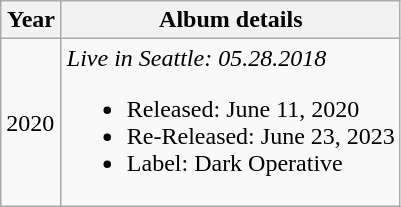<table class="wikitable">
<tr>
<th width=33>Year</th>
<th>Album details</th>
</tr>
<tr>
<td>2020</td>
<td><em>Live in Seattle: 05.28.2018</em><br><ul><li>Released: June 11, 2020</li><li>Re-Released: June 23, 2023</li><li>Label: Dark Operative</li></ul></td>
</tr>
</table>
